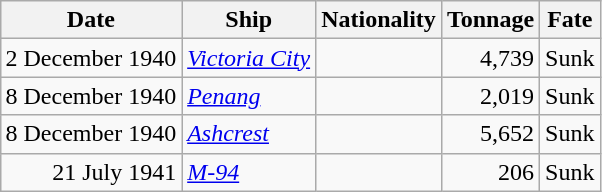<table class="wikitable sortable" style="margin: 1em auto 1em auto;"|->
<tr>
<th>Date</th>
<th>Ship</th>
<th>Nationality</th>
<th>Tonnage</th>
<th>Fate</th>
</tr>
<tr>
<td align="right">2 December 1940</td>
<td align="left"><a href='#'><em>Victoria City</em></a></td>
<td align="left"></td>
<td align="right">4,739</td>
<td align="left">Sunk</td>
</tr>
<tr>
<td align="right">8 December 1940</td>
<td align="left"><a href='#'><em>Penang</em></a></td>
<td align="left"></td>
<td align="right">2,019</td>
<td align="left">Sunk</td>
</tr>
<tr>
<td align="right">8 December 1940</td>
<td align="left"><a href='#'><em>Ashcrest</em></a></td>
<td align="left"></td>
<td align="right">5,652</td>
<td align="left">Sunk</td>
</tr>
<tr>
<td align="right">21 July 1941</td>
<td align="left"><a href='#'><em>M-94</em></a></td>
<td align="left"></td>
<td align="right">206</td>
<td align="left">Sunk</td>
</tr>
</table>
